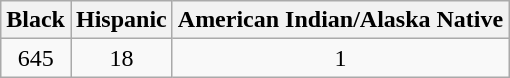<table class="wikitable" style=text-align:center>
<tr>
<th>Black</th>
<th>Hispanic</th>
<th>American Indian/Alaska Native</th>
</tr>
<tr>
<td>645</td>
<td>18</td>
<td>1</td>
</tr>
</table>
